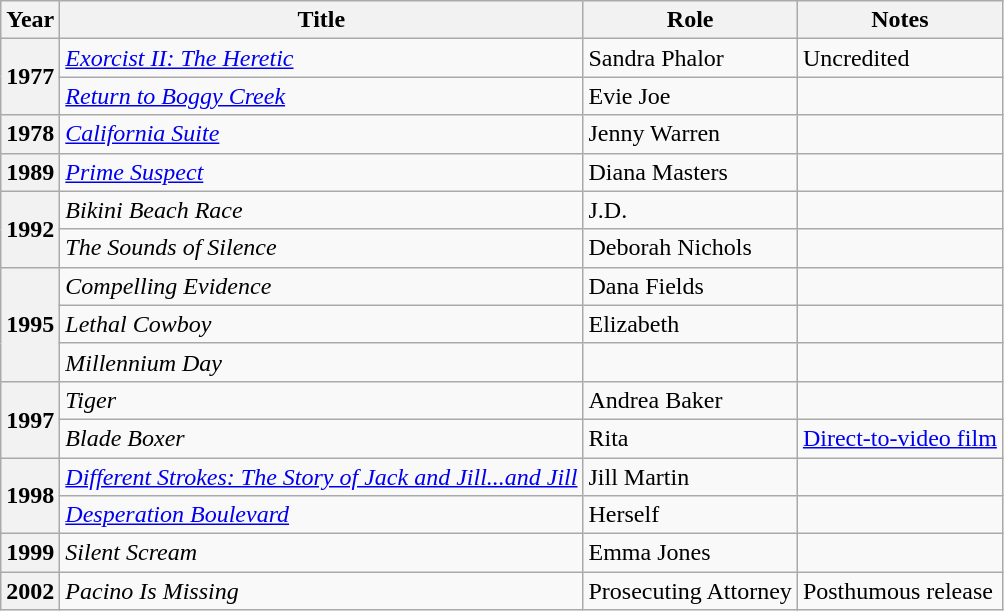<table class="wikitable plainrowheaders sortable">
<tr>
<th scope="col">Year</th>
<th scope="col">Title</th>
<th scope="col">Role</th>
<th scope="col" class="unsortable">Notes</th>
</tr>
<tr>
<th rowspan="2" scope="row">1977</th>
<td><em><a href='#'>Exorcist II: The Heretic</a></em></td>
<td>Sandra Phalor</td>
<td>Uncredited</td>
</tr>
<tr>
<td><em><a href='#'>Return to Boggy Creek</a></em></td>
<td>Evie Joe</td>
<td></td>
</tr>
<tr>
<th scope="row">1978</th>
<td><em><a href='#'>California Suite</a></em></td>
<td>Jenny Warren</td>
<td></td>
</tr>
<tr>
<th scope="row">1989</th>
<td><em><a href='#'>Prime Suspect</a></em></td>
<td>Diana Masters</td>
<td></td>
</tr>
<tr>
<th rowspan="2" scope="row">1992</th>
<td><em>Bikini Beach Race</em></td>
<td>J.D.</td>
<td></td>
</tr>
<tr>
<td><em>The Sounds of Silence</em></td>
<td>Deborah Nichols</td>
<td></td>
</tr>
<tr>
<th rowspan="3" scope="row">1995</th>
<td><em>Compelling Evidence</em></td>
<td>Dana Fields</td>
<td></td>
</tr>
<tr>
<td><em>Lethal Cowboy</em></td>
<td>Elizabeth</td>
<td></td>
</tr>
<tr>
<td><em>Millennium Day</em></td>
<td></td>
<td></td>
</tr>
<tr>
<th rowspan="2" scope="row">1997</th>
<td><em>Tiger</em></td>
<td>Andrea Baker</td>
<td></td>
</tr>
<tr>
<td><em>Blade Boxer</em></td>
<td>Rita</td>
<td><a href='#'>Direct-to-video film</a></td>
</tr>
<tr>
<th rowspan="2" scope="row">1998</th>
<td><em><a href='#'>Different Strokes: The Story of Jack and Jill...and Jill</a></em></td>
<td>Jill Martin</td>
<td></td>
</tr>
<tr>
<td><em><a href='#'>Desperation Boulevard</a></em></td>
<td>Herself</td>
<td></td>
</tr>
<tr>
<th scope="row">1999</th>
<td><em>Silent Scream</em></td>
<td>Emma Jones</td>
<td></td>
</tr>
<tr>
<th scope="row">2002</th>
<td><em>Pacino Is Missing</em></td>
<td>Prosecuting Attorney</td>
<td>Posthumous release</td>
</tr>
</table>
